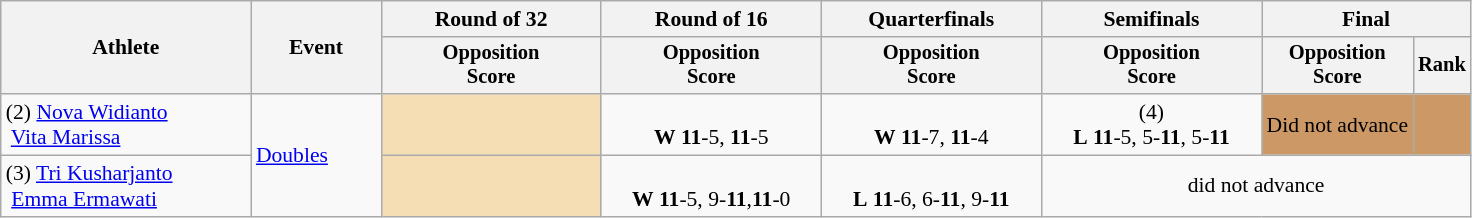<table class="wikitable" style="font-size:90%; text-align:center">
<tr>
<th width="160" rowspan="2">Athlete</th>
<th width="80" rowspan="2">Event</th>
<th width="140">Round of 32</th>
<th width="140">Round of 16</th>
<th width="140">Quarterfinals</th>
<th width="140">Semifinals</th>
<th width="110" colspan="2">Final</th>
</tr>
<tr style="font-size:95%">
<th>Opposition<br>Score</th>
<th>Opposition<br>Score</th>
<th>Opposition<br>Score</th>
<th>Opposition<br>Score</th>
<th>Opposition<br>Score</th>
<th>Rank</th>
</tr>
<tr>
<td align=left>(2) <a href='#'>Nova Widianto</a> <br>  <a href='#'>Vita Marissa</a></td>
<td align=left rowspan=2><a href='#'>Doubles</a></td>
<td bgcolor=wheat></td>
<td align="center"> <br> <strong>W</strong> <strong>11</strong>-5, <strong>11</strong>-5</td>
<td align="center"> <br> <strong>W</strong> <strong>11</strong>-7, <strong>11</strong>-4</td>
<td align="center">(4)  <br> <strong>L</strong> <strong>11</strong>-5, 5-<strong>11</strong>, 5-<strong>11</strong></td>
<td align="center" bgcolor=cc9966>Did not advance</td>
<td bgcolor=cc9966></td>
</tr>
<tr>
<td align=left>(3) <a href='#'>Tri Kusharjanto</a> <br>  <a href='#'>Emma Ermawati</a></td>
<td bgcolor=wheat></td>
<td align="center"> <br> <strong>W</strong> <strong>11</strong>-5, 9-<strong>11</strong>,<strong>11</strong>-0</td>
<td align="center"> <br> <strong>L</strong> <strong>11</strong>-6, 6-<strong>11</strong>, 9-<strong>11</strong></td>
<td align="center" colspan=3>did not advance</td>
</tr>
</table>
